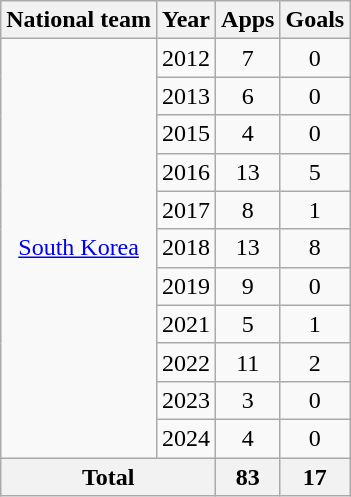<table class="wikitable" style="text-align:center">
<tr>
<th>National team</th>
<th>Year</th>
<th>Apps</th>
<th>Goals</th>
</tr>
<tr>
<td rowspan="11"><a href='#'>South Korea</a></td>
<td>2012</td>
<td>7</td>
<td>0</td>
</tr>
<tr>
<td>2013</td>
<td>6</td>
<td>0</td>
</tr>
<tr>
<td>2015</td>
<td>4</td>
<td>0</td>
</tr>
<tr>
<td>2016</td>
<td>13</td>
<td>5</td>
</tr>
<tr>
<td>2017</td>
<td>8</td>
<td>1</td>
</tr>
<tr>
<td>2018</td>
<td>13</td>
<td>8</td>
</tr>
<tr>
<td>2019</td>
<td>9</td>
<td>0</td>
</tr>
<tr>
<td>2021</td>
<td>5</td>
<td>1</td>
</tr>
<tr>
<td>2022</td>
<td>11</td>
<td>2</td>
</tr>
<tr>
<td>2023</td>
<td>3</td>
<td>0</td>
</tr>
<tr>
<td>2024</td>
<td>4</td>
<td>0</td>
</tr>
<tr>
<th colspan=2>Total</th>
<th>83</th>
<th>17</th>
</tr>
</table>
